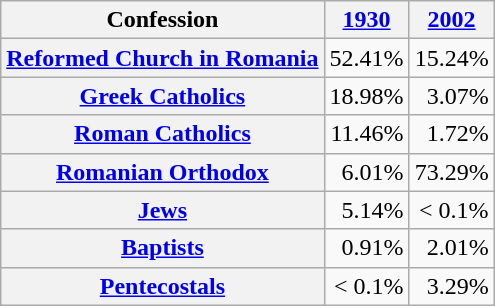<table class="wikitable plainrowheaders" style="text-align: right;">
<tr>
<th scope="col">Confession</th>
<th scope="col"><a href='#'>1930</a></th>
<th scope="col"><a href='#'>2002</a></th>
</tr>
<tr>
<th scope="row"><a href='#'>Reformed Church in Romania</a></th>
<td>52.41%</td>
<td>15.24%</td>
</tr>
<tr>
<th scope="row"><a href='#'>Greek Catholics</a></th>
<td>18.98%</td>
<td>3.07%</td>
</tr>
<tr>
<th scope="row"><a href='#'>Roman Catholics</a></th>
<td>11.46%</td>
<td>1.72%</td>
</tr>
<tr>
<th scope="row"><a href='#'>Romanian Orthodox</a></th>
<td>6.01%</td>
<td>73.29%</td>
</tr>
<tr>
<th scope="row"><a href='#'>Jews</a></th>
<td>5.14%</td>
<td>< 0.1%</td>
</tr>
<tr>
<th scope="row"><a href='#'>Baptists</a></th>
<td>0.91%</td>
<td>2.01%</td>
</tr>
<tr>
<th scope="row"><a href='#'>Pentecostals</a></th>
<td>< 0.1%</td>
<td>3.29%</td>
</tr>
</table>
